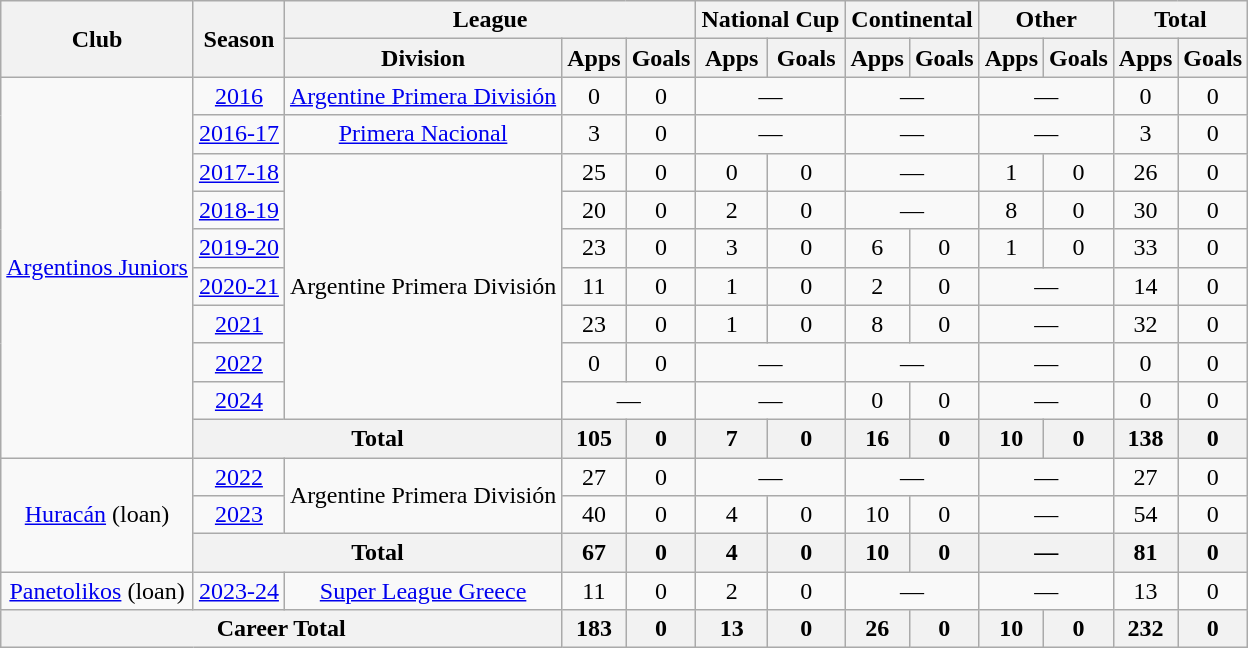<table class="wikitable" style="text-align: center">
<tr>
<th rowspan="2">Club</th>
<th rowspan="2">Season</th>
<th colspan="3">League</th>
<th colspan="2">National Cup</th>
<th colspan="2">Continental</th>
<th colspan="2">Other</th>
<th colspan="2">Total</th>
</tr>
<tr>
<th>Division</th>
<th>Apps</th>
<th>Goals</th>
<th>Apps</th>
<th>Goals</th>
<th>Apps</th>
<th>Goals</th>
<th>Apps</th>
<th>Goals</th>
<th>Apps</th>
<th>Goals</th>
</tr>
<tr>
<td rowspan="10"><a href='#'>Argentinos Juniors</a></td>
<td><a href='#'>2016</a></td>
<td><a href='#'>Argentine Primera División</a></td>
<td>0</td>
<td>0</td>
<td colspan="2">—</td>
<td colspan="2">—</td>
<td colspan="2">—</td>
<td>0</td>
<td>0</td>
</tr>
<tr>
<td><a href='#'>2016-17</a></td>
<td><a href='#'>Primera Nacional</a></td>
<td>3</td>
<td>0</td>
<td colspan="2">—</td>
<td colspan="2">—</td>
<td colspan="2">—</td>
<td>3</td>
<td>0</td>
</tr>
<tr>
<td><a href='#'>2017-18</a></td>
<td rowspan="7">Argentine Primera División</td>
<td>25</td>
<td>0</td>
<td>0</td>
<td>0</td>
<td colspan="2">—</td>
<td>1</td>
<td>0</td>
<td>26</td>
<td>0</td>
</tr>
<tr>
<td><a href='#'>2018-19</a></td>
<td>20</td>
<td>0</td>
<td>2</td>
<td>0</td>
<td colspan="2">—</td>
<td>8</td>
<td>0</td>
<td>30</td>
<td>0</td>
</tr>
<tr>
<td><a href='#'>2019-20</a></td>
<td>23</td>
<td>0</td>
<td>3</td>
<td>0</td>
<td>6</td>
<td>0</td>
<td>1</td>
<td>0</td>
<td>33</td>
<td>0</td>
</tr>
<tr>
<td><a href='#'>2020-21</a></td>
<td>11</td>
<td>0</td>
<td>1</td>
<td>0</td>
<td>2</td>
<td>0</td>
<td colspan="2">—</td>
<td>14</td>
<td>0</td>
</tr>
<tr>
<td><a href='#'>2021</a></td>
<td>23</td>
<td>0</td>
<td>1</td>
<td>0</td>
<td>8</td>
<td>0</td>
<td colspan="2">—</td>
<td>32</td>
<td>0</td>
</tr>
<tr>
<td><a href='#'>2022</a></td>
<td>0</td>
<td>0</td>
<td colspan="2">—</td>
<td colspan="2">—</td>
<td colspan="2">—</td>
<td>0</td>
<td>0</td>
</tr>
<tr>
<td><a href='#'>2024</a></td>
<td colspan="2">—</td>
<td colspan="2">—</td>
<td>0</td>
<td>0</td>
<td colspan="2">—</td>
<td>0</td>
<td>0</td>
</tr>
<tr>
<th colspan="2">Total</th>
<th>105</th>
<th>0</th>
<th>7</th>
<th>0</th>
<th>16</th>
<th>0</th>
<th>10</th>
<th>0</th>
<th>138</th>
<th>0</th>
</tr>
<tr>
<td rowspan="3"><a href='#'>Huracán</a> (loan)</td>
<td><a href='#'>2022</a></td>
<td rowspan="2">Argentine Primera División</td>
<td>27</td>
<td>0</td>
<td colspan="2">—</td>
<td colspan="2">—</td>
<td colspan="2">—</td>
<td>27</td>
<td>0</td>
</tr>
<tr>
<td><a href='#'>2023</a></td>
<td>40</td>
<td>0</td>
<td>4</td>
<td>0</td>
<td>10</td>
<td>0</td>
<td colspan="2">—</td>
<td>54</td>
<td>0</td>
</tr>
<tr>
<th colspan="2">Total</th>
<th>67</th>
<th>0</th>
<th>4</th>
<th>0</th>
<th>10</th>
<th>0</th>
<th colspan="2">—</th>
<th>81</th>
<th>0</th>
</tr>
<tr>
<td><a href='#'>Panetolikos</a> (loan)</td>
<td><a href='#'>2023-24</a></td>
<td><a href='#'>Super League Greece</a></td>
<td>11</td>
<td>0</td>
<td>2</td>
<td>0</td>
<td colspan="2">—</td>
<td colspan="2">—</td>
<td>13</td>
<td>0</td>
</tr>
<tr>
<th colspan="3">Career Total</th>
<th>183</th>
<th>0</th>
<th>13</th>
<th>0</th>
<th>26</th>
<th>0</th>
<th>10</th>
<th>0</th>
<th>232</th>
<th>0</th>
</tr>
</table>
